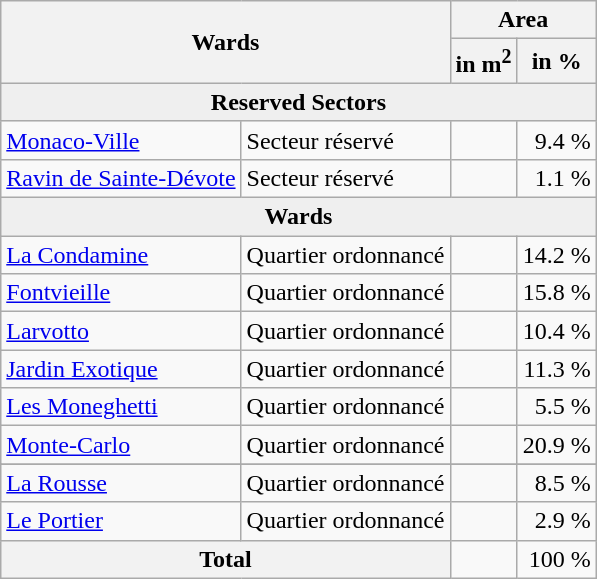<table class="wikitable centre">
<tr>
<th colspan="2" rowspan="2">Wards</th>
<th scope="col" colspan="2">Area</th>
</tr>
<tr>
<th scope="col">in m<sup>2</sup></th>
<th scope="col">in %</th>
</tr>
<tr>
<td colspan="7" style="text-align:center; background:#efefef;"><strong>Reserved Sectors</strong></td>
</tr>
<tr>
<td><a href='#'>Monaco-Ville</a></td>
<td>Secteur réservé</td>
<td align="right"></td>
<td align="right">9.4 %</td>
</tr>
<tr>
<td><a href='#'>Ravin de Sainte-Dévote</a></td>
<td>Secteur réservé</td>
<td align="right"></td>
<td align="right">1.1 %</td>
</tr>
<tr>
<td colspan="7" style="text-align:center; background:#efefef;"><strong>Wards</strong></td>
</tr>
<tr>
<td><a href='#'>La Condamine</a></td>
<td>Quartier ordonnancé</td>
<td align="right"></td>
<td align="right">14.2 %</td>
</tr>
<tr>
<td><a href='#'>Fontvieille</a></td>
<td>Quartier ordonnancé</td>
<td align="right"></td>
<td align="right">15.8 %</td>
</tr>
<tr>
<td><a href='#'>Larvotto</a></td>
<td>Quartier ordonnancé</td>
<td align="right"></td>
<td align="right">10.4 %</td>
</tr>
<tr>
<td><a href='#'>Jardin Exotique</a></td>
<td>Quartier ordonnancé</td>
<td align="right"></td>
<td align="right">11.3 %</td>
</tr>
<tr>
<td><a href='#'>Les Moneghetti</a></td>
<td>Quartier ordonnancé</td>
<td align="right"></td>
<td align="right">5.5 %</td>
</tr>
<tr>
<td><a href='#'>Monte-Carlo</a></td>
<td>Quartier ordonnancé</td>
<td align="right"></td>
<td align="right">20.9 %</td>
</tr>
<tr>
</tr>
<tr>
<td><a href='#'>La Rousse</a></td>
<td>Quartier ordonnancé</td>
<td align="right"></td>
<td align="right">8.5 %</td>
</tr>
<tr>
<td><a href='#'>Le Portier</a></td>
<td>Quartier ordonnancé</td>
<td align="right"></td>
<td align="right">2.9 %</td>
</tr>
<tr>
<th colspan="2">Total</th>
<td align="right"></td>
<td align="right">100 %</td>
</tr>
</table>
